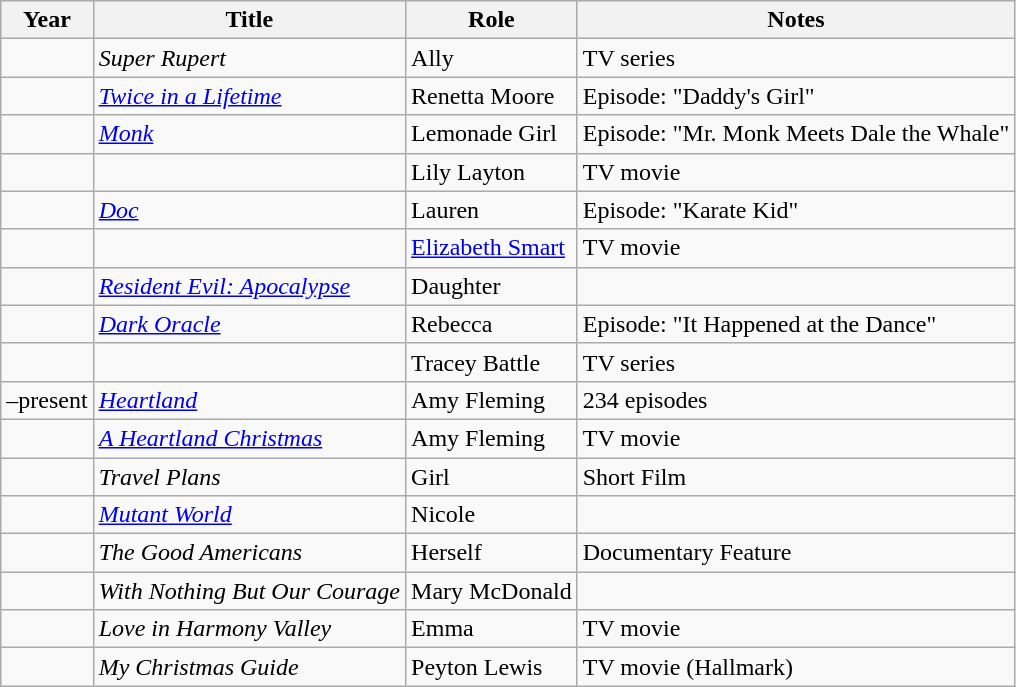<table class="wikitable sortable">
<tr>
<th>Year</th>
<th>Title</th>
<th>Role</th>
<th class="unsortable">Notes</th>
</tr>
<tr>
<td></td>
<td><em>Super Rupert</em></td>
<td>Ally</td>
<td>TV series</td>
</tr>
<tr>
<td></td>
<td><em><a href='#'>Twice in a Lifetime</a></em></td>
<td>Renetta Moore</td>
<td>Episode: "Daddy's Girl"</td>
</tr>
<tr>
<td></td>
<td><em><a href='#'>Monk</a></em></td>
<td>Lemonade Girl</td>
<td>Episode: "Mr. Monk Meets Dale the Whale"</td>
</tr>
<tr>
<td></td>
<td><em></em></td>
<td>Lily Layton</td>
<td>TV movie</td>
</tr>
<tr>
<td></td>
<td><em><a href='#'>Doc</a></em></td>
<td>Lauren</td>
<td>Episode: "Karate Kid"</td>
</tr>
<tr>
<td></td>
<td><em></em></td>
<td><a href='#'>Elizabeth Smart</a></td>
<td>TV movie</td>
</tr>
<tr>
<td></td>
<td><em><a href='#'>Resident Evil: Apocalypse</a></em></td>
<td>Daughter</td>
<td></td>
</tr>
<tr>
<td></td>
<td><em><a href='#'>Dark Oracle</a></em></td>
<td>Rebecca</td>
<td>Episode: "It Happened at the Dance"</td>
</tr>
<tr>
<td></td>
<td><em></em></td>
<td>Tracey Battle</td>
<td>TV series</td>
</tr>
<tr>
<td>–present</td>
<td><em><a href='#'>Heartland</a></em></td>
<td>Amy Fleming</td>
<td>234 episodes</td>
</tr>
<tr>
<td></td>
<td data-sort-value="Heartland Christmas, A"><em><a href='#'>A Heartland Christmas</a></em></td>
<td>Amy Fleming</td>
<td>TV movie</td>
</tr>
<tr>
<td></td>
<td><em>Travel Plans</em></td>
<td>Girl</td>
<td>Short Film</td>
</tr>
<tr>
<td></td>
<td><em><a href='#'>Mutant World</a></em></td>
<td>Nicole</td>
<td></td>
</tr>
<tr>
<td></td>
<td data-sort-value="Good Americans, The"><em>The Good Americans</em></td>
<td>Herself</td>
<td>Documentary Feature</td>
</tr>
<tr>
<td></td>
<td><em>With Nothing But Our Courage</em></td>
<td>Mary McDonald</td>
<td></td>
</tr>
<tr>
<td></td>
<td><em>Love in Harmony Valley</em></td>
<td>Emma</td>
<td>TV movie</td>
</tr>
<tr>
<td></td>
<td><em>My Christmas Guide</em></td>
<td>Peyton Lewis</td>
<td>TV movie (Hallmark)</td>
</tr>
</table>
